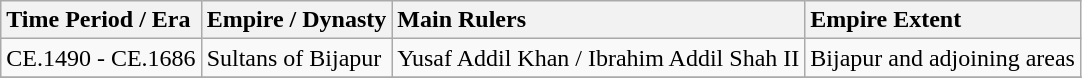<table class="wikitable">
<tr>
<th style="text-align: left;">Time Period / Era</th>
<th style="text-align: left;">Empire / Dynasty</th>
<th style="text-align: left;">Main Rulers</th>
<th style="text-align: left;">Empire Extent</th>
</tr>
<tr>
<td>CE.1490 - CE.1686</td>
<td>Sultans of Bijapur</td>
<td>Yusaf Addil Khan / Ibrahim Addil Shah II</td>
<td>Bijapur and adjoining areas</td>
</tr>
<tr>
</tr>
</table>
